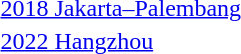<table>
<tr>
<td><a href='#'>2018 Jakarta–Palembang</a></td>
<td></td>
<td></td>
<td></td>
</tr>
<tr>
<td><a href='#'>2022 Hangzhou</a></td>
<td></td>
<td></td>
<td></td>
</tr>
</table>
